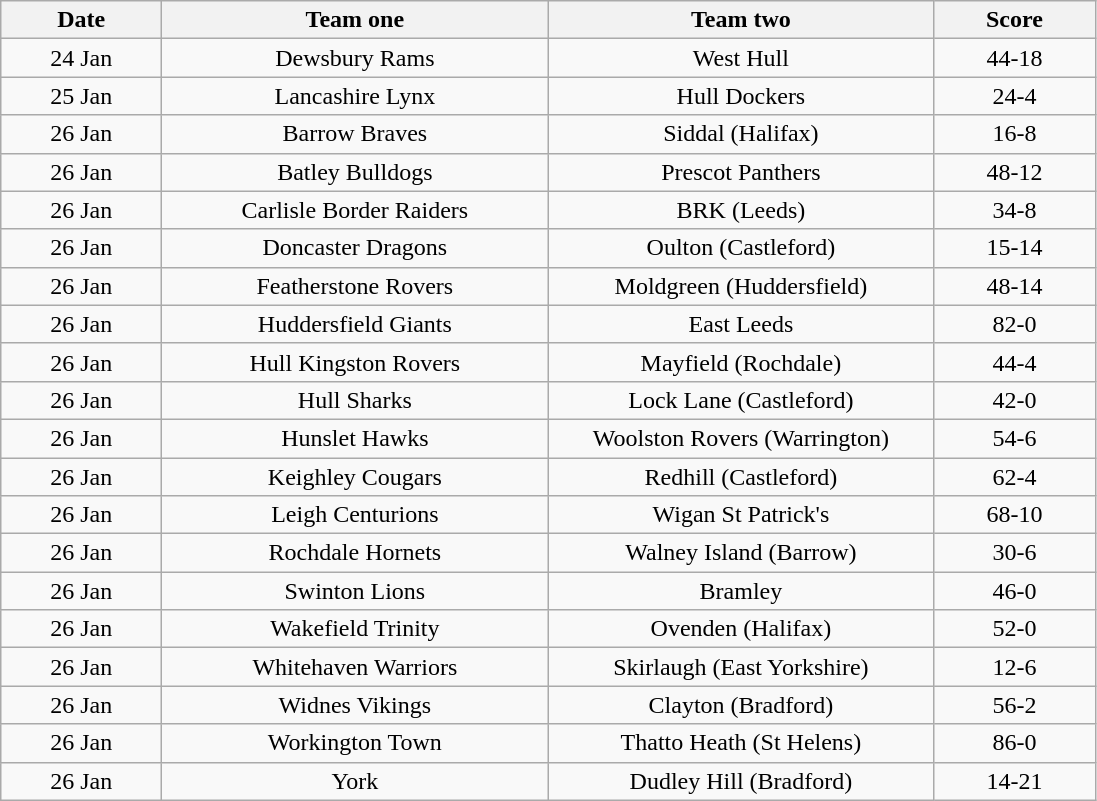<table class="wikitable" style="text-align: center">
<tr>
<th width=100>Date</th>
<th width=250>Team one</th>
<th width=250>Team two</th>
<th width=100>Score</th>
</tr>
<tr>
<td>24 Jan</td>
<td>Dewsbury Rams</td>
<td>West Hull</td>
<td>44-18</td>
</tr>
<tr>
<td>25 Jan</td>
<td>Lancashire Lynx</td>
<td>Hull Dockers</td>
<td>24-4</td>
</tr>
<tr>
<td>26 Jan</td>
<td>Barrow Braves</td>
<td>Siddal (Halifax)</td>
<td>16-8</td>
</tr>
<tr>
<td>26 Jan</td>
<td>Batley Bulldogs</td>
<td>Prescot Panthers</td>
<td>48-12</td>
</tr>
<tr>
<td>26 Jan</td>
<td>Carlisle Border Raiders</td>
<td>BRK (Leeds)</td>
<td>34-8</td>
</tr>
<tr>
<td>26 Jan</td>
<td>Doncaster Dragons</td>
<td>Oulton (Castleford)</td>
<td>15-14</td>
</tr>
<tr>
<td>26 Jan</td>
<td>Featherstone Rovers</td>
<td>Moldgreen (Huddersfield)</td>
<td>48-14</td>
</tr>
<tr>
<td>26 Jan</td>
<td>Huddersfield Giants</td>
<td>East Leeds</td>
<td>82-0</td>
</tr>
<tr>
<td>26 Jan</td>
<td>Hull Kingston Rovers</td>
<td>Mayfield (Rochdale)</td>
<td>44-4</td>
</tr>
<tr>
<td>26 Jan</td>
<td>Hull Sharks</td>
<td>Lock Lane (Castleford)</td>
<td>42-0</td>
</tr>
<tr>
<td>26 Jan</td>
<td>Hunslet Hawks</td>
<td>Woolston Rovers (Warrington)</td>
<td>54-6</td>
</tr>
<tr>
<td>26 Jan</td>
<td>Keighley Cougars</td>
<td>Redhill (Castleford)</td>
<td>62-4</td>
</tr>
<tr>
<td>26 Jan</td>
<td>Leigh Centurions</td>
<td>Wigan St Patrick's</td>
<td>68-10</td>
</tr>
<tr>
<td>26 Jan</td>
<td>Rochdale Hornets</td>
<td>Walney Island (Barrow)</td>
<td>30-6</td>
</tr>
<tr>
<td>26 Jan</td>
<td>Swinton Lions</td>
<td>Bramley</td>
<td>46-0</td>
</tr>
<tr>
<td>26 Jan</td>
<td>Wakefield Trinity</td>
<td>Ovenden (Halifax)</td>
<td>52-0</td>
</tr>
<tr>
<td>26 Jan</td>
<td>Whitehaven Warriors</td>
<td>Skirlaugh (East Yorkshire)</td>
<td>12-6</td>
</tr>
<tr>
<td>26 Jan</td>
<td>Widnes Vikings</td>
<td>Clayton (Bradford)</td>
<td>56-2</td>
</tr>
<tr>
<td>26 Jan</td>
<td>Workington Town</td>
<td>Thatto Heath (St Helens)</td>
<td>86-0</td>
</tr>
<tr>
<td>26 Jan</td>
<td>York</td>
<td>Dudley Hill (Bradford)</td>
<td>14-21</td>
</tr>
</table>
